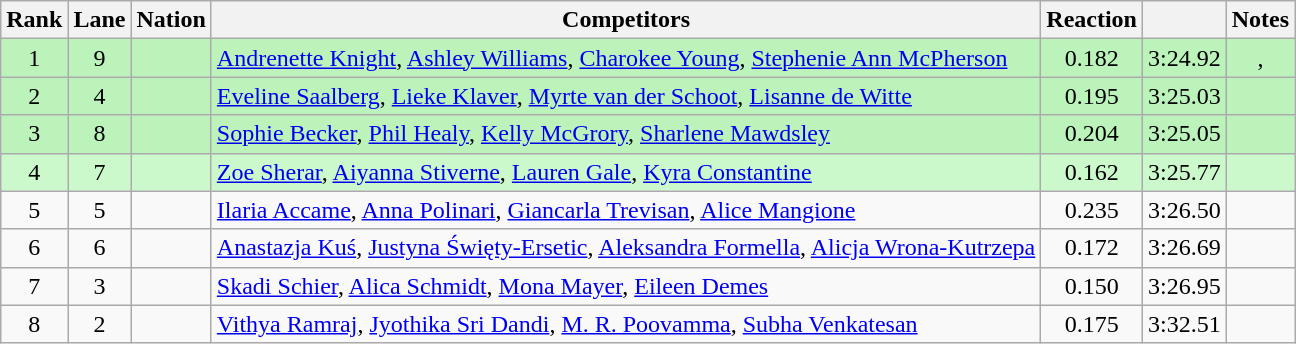<table class="wikitable sortable" style="text-align:center">
<tr>
<th scope="col">Rank</th>
<th scope="col">Lane</th>
<th scope="col">Nation</th>
<th scope="col">Competitors</th>
<th scope="col">Reaction</th>
<th scope="col"></th>
<th scope="col">Notes</th>
</tr>
<tr bgcolor=bbf3bb>
<td>1</td>
<td>9</td>
<td align=left></td>
<td align=left><a href='#'>Andrenette Knight</a>, <a href='#'>Ashley Williams</a>, <a href='#'>Charokee Young</a>, <a href='#'>Stephenie Ann McPherson</a></td>
<td>0.182</td>
<td>3:24.92</td>
<td>, </td>
</tr>
<tr bgcolor=bbf3bb>
<td>2</td>
<td>4</td>
<td align=left></td>
<td align=left><a href='#'>Eveline Saalberg</a>, <a href='#'>Lieke Klaver</a>, <a href='#'>Myrte van der Schoot</a>, <a href='#'>Lisanne de Witte</a></td>
<td>0.195</td>
<td>3:25.03</td>
<td></td>
</tr>
<tr bgcolor=bbf3bb>
<td>3</td>
<td>8</td>
<td align=left></td>
<td align=left><a href='#'>Sophie Becker</a>, <a href='#'>Phil Healy</a>, <a href='#'>Kelly McGrory</a>, <a href='#'>Sharlene Mawdsley</a></td>
<td>0.204</td>
<td>3:25.05</td>
<td></td>
</tr>
<tr bgcolor=ccf9cc>
<td>4</td>
<td>7</td>
<td align=left></td>
<td align=left><a href='#'>Zoe Sherar</a>, <a href='#'>Aiyanna Stiverne</a>, <a href='#'>Lauren Gale</a>, <a href='#'>Kyra Constantine</a></td>
<td>0.162</td>
<td>3:25.77</td>
<td></td>
</tr>
<tr>
<td>5</td>
<td>5</td>
<td align=left></td>
<td align=left><a href='#'>Ilaria Accame</a>, <a href='#'>Anna Polinari</a>, <a href='#'>Giancarla Trevisan</a>, <a href='#'>Alice Mangione</a></td>
<td>0.235</td>
<td>3:26.50</td>
<td></td>
</tr>
<tr>
<td>6</td>
<td>6</td>
<td align=left></td>
<td align=left><a href='#'>Anastazja Kuś</a>, <a href='#'>Justyna Święty-Ersetic</a>, <a href='#'>Aleksandra Formella</a>, <a href='#'>Alicja Wrona-Kutrzepa</a></td>
<td>0.172</td>
<td>3:26.69</td>
<td></td>
</tr>
<tr>
<td>7</td>
<td>3</td>
<td align=left></td>
<td align=left><a href='#'>Skadi Schier</a>, <a href='#'>Alica Schmidt</a>, <a href='#'>Mona Mayer</a>, <a href='#'>Eileen Demes</a></td>
<td>0.150</td>
<td>3:26.95</td>
<td></td>
</tr>
<tr>
<td>8</td>
<td>2</td>
<td align=left></td>
<td align=left><a href='#'>Vithya Ramraj</a>, <a href='#'>Jyothika Sri Dandi</a>, <a href='#'>M. R. Poovamma</a>, <a href='#'>Subha Venkatesan</a></td>
<td>0.175</td>
<td>3:32.51</td>
<td></td>
</tr>
</table>
